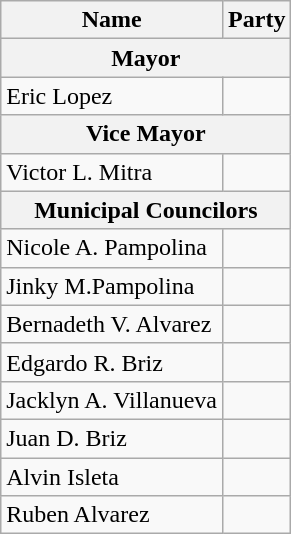<table class=wikitable>
<tr>
<th>Name</th>
<th colspan=2>Party</th>
</tr>
<tr>
<th colspan=3>Mayor</th>
</tr>
<tr>
<td>Eric Lopez</td>
<td></td>
</tr>
<tr>
<th colspan=3>Vice Mayor</th>
</tr>
<tr>
<td>Victor L. Mitra</td>
<td></td>
</tr>
<tr>
<th colspan=3>Municipal Councilors</th>
</tr>
<tr>
<td>Nicole A. Pampolina</td>
<td></td>
</tr>
<tr>
<td>Jinky M.Pampolina</td>
<td></td>
</tr>
<tr>
<td>Bernadeth V. Alvarez</td>
<td></td>
</tr>
<tr>
<td>Edgardo R. Briz</td>
<td></td>
</tr>
<tr>
<td>Jacklyn A. Villanueva</td>
<td></td>
</tr>
<tr>
<td>Juan D. Briz</td>
<td></td>
</tr>
<tr>
<td>Alvin Isleta</td>
<td></td>
</tr>
<tr>
<td>Ruben Alvarez</td>
<td></td>
</tr>
</table>
